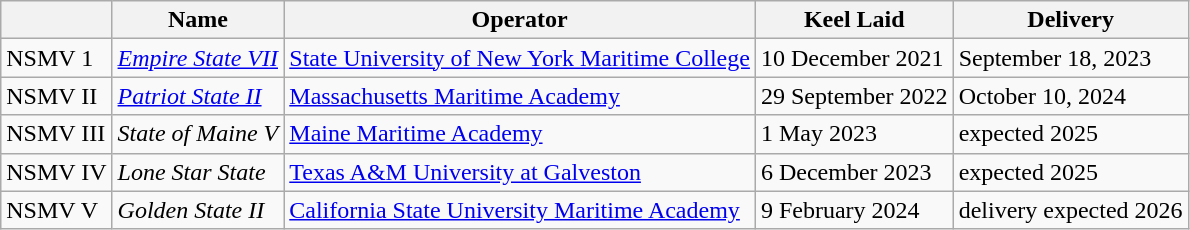<table class="wikitable">
<tr>
<th></th>
<th>Name</th>
<th>Operator</th>
<th>Keel Laid</th>
<th>Delivery</th>
</tr>
<tr>
<td>NSMV 1</td>
<td><em><a href='#'>Empire State VII</a></em></td>
<td><a href='#'>State University of New York Maritime College</a></td>
<td>10 December 2021</td>
<td>September 18, 2023</td>
</tr>
<tr>
<td>NSMV II</td>
<td><em><a href='#'>Patriot State II</a></em></td>
<td><a href='#'>Massachusetts Maritime Academy</a></td>
<td>29 September 2022</td>
<td>October 10, 2024 </td>
</tr>
<tr>
<td>NSMV III</td>
<td><em>State of Maine V</em></td>
<td><a href='#'>Maine Maritime Academy</a></td>
<td>1 May 2023</td>
<td>expected 2025</td>
</tr>
<tr>
<td>NSMV IV</td>
<td><em>Lone Star State</em></td>
<td><a href='#'>Texas A&M University at Galveston</a></td>
<td>6 December 2023</td>
<td>expected 2025</td>
</tr>
<tr>
<td>NSMV V</td>
<td><em>Golden State II</em></td>
<td><a href='#'>California State University Maritime Academy</a></td>
<td>9 February 2024</td>
<td>delivery expected 2026</td>
</tr>
</table>
